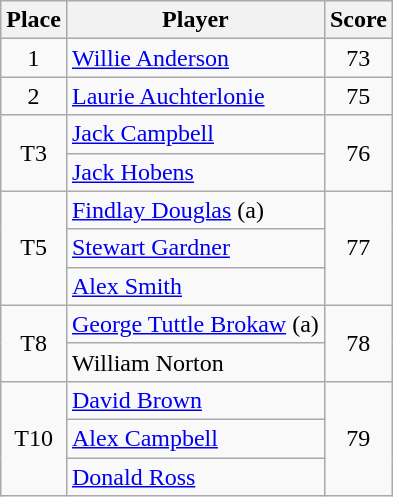<table class=wikitable>
<tr>
<th>Place</th>
<th>Player</th>
<th>Score</th>
</tr>
<tr>
<td align=center>1</td>
<td> <a href='#'>Willie Anderson</a></td>
<td align=center>73</td>
</tr>
<tr>
<td align=center>2</td>
<td> <a href='#'>Laurie Auchterlonie</a></td>
<td align=center>75</td>
</tr>
<tr>
<td rowspan=2 align=center>T3</td>
<td> <a href='#'>Jack Campbell</a></td>
<td align=center rowspan=2>76</td>
</tr>
<tr>
<td> <a href='#'>Jack Hobens</a></td>
</tr>
<tr>
<td align=center rowspan=3>T5</td>
<td> <a href='#'>Findlay Douglas</a> (a)</td>
<td align=center rowspan=3>77</td>
</tr>
<tr>
<td> <a href='#'>Stewart Gardner</a></td>
</tr>
<tr>
<td> <a href='#'>Alex Smith</a></td>
</tr>
<tr>
<td align=center rowspan=2>T8</td>
<td> <a href='#'>George Tuttle Brokaw</a> (a)</td>
<td align=center rowspan=2>78</td>
</tr>
<tr>
<td>William Norton</td>
</tr>
<tr>
<td rowspan=3 align=center>T10</td>
<td> <a href='#'>David Brown</a></td>
<td align=center rowspan=3>79</td>
</tr>
<tr>
<td> <a href='#'>Alex Campbell</a></td>
</tr>
<tr>
<td> <a href='#'>Donald Ross</a></td>
</tr>
</table>
